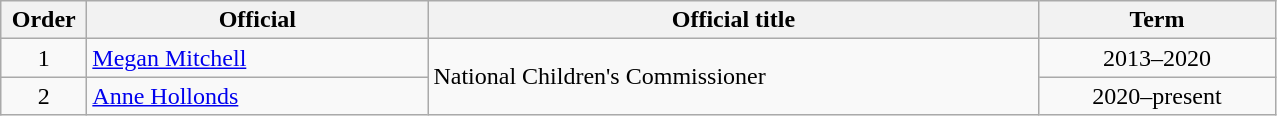<table class="wikitable">
<tr>
<th width=50>Order</th>
<th width=220>Official</th>
<th width=400>Official title</th>
<th width=150>Term</th>
</tr>
<tr>
<td align=center>1</td>
<td><a href='#'>Megan Mitchell</a></td>
<td rowspan=2>National Children's Commissioner</td>
<td align=center>2013–2020</td>
</tr>
<tr>
<td align=center>2</td>
<td><a href='#'>Anne Hollonds</a></td>
<td align=center>2020–present</td>
</tr>
</table>
